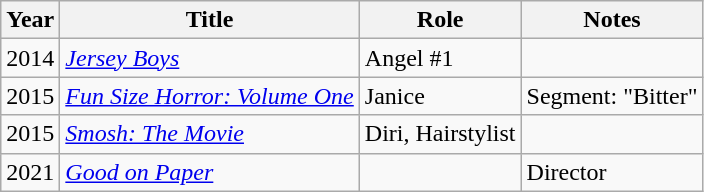<table class="wikitable sortable">
<tr>
<th>Year</th>
<th>Title</th>
<th>Role</th>
<th class="unsortable">Notes</th>
</tr>
<tr>
<td>2014</td>
<td><em><a href='#'>Jersey Boys</a></em></td>
<td>Angel #1</td>
<td></td>
</tr>
<tr>
<td>2015</td>
<td><em><a href='#'>Fun Size Horror: Volume One</a></em></td>
<td>Janice</td>
<td>Segment: "Bitter"</td>
</tr>
<tr>
<td>2015</td>
<td><em><a href='#'>Smosh: The Movie</a></em></td>
<td>Diri, Hairstylist</td>
<td></td>
</tr>
<tr>
<td>2021</td>
<td><em><a href='#'>Good on Paper</a></em></td>
<td></td>
<td>Director</td>
</tr>
</table>
